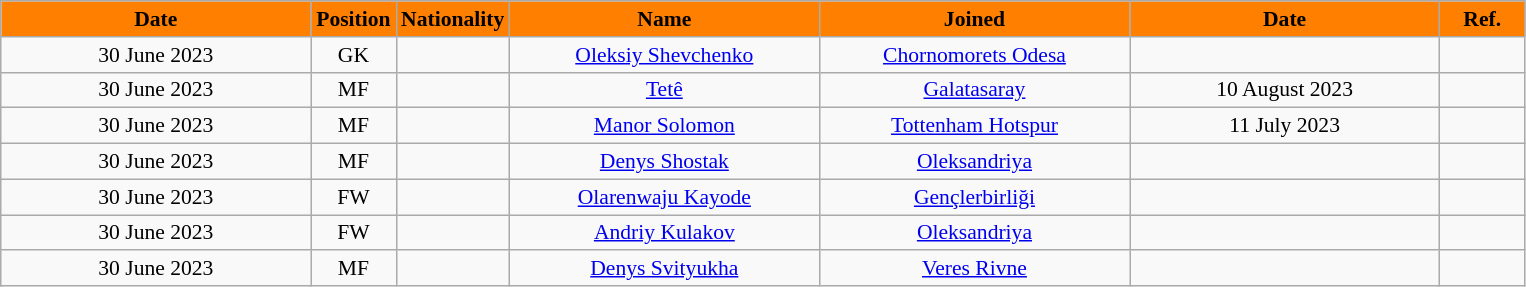<table class="wikitable"  style="text-align:center; font-size:90%; ">
<tr>
<th style="background:#FF8000; color:black; width:200px;">Date</th>
<th style="background:#FF8000; color:black; width:50px;">Position</th>
<th style="background:#FF8000; color:black; width:50px;">Nationality</th>
<th style="background:#FF8000; color:black; width:200px;">Name</th>
<th style="background:#FF8000; color:black; width:200px;">Joined</th>
<th style="background:#FF8000; color:black; width:200px;">Date</th>
<th style="background:#FF8000; color:black; width:50px;">Ref.</th>
</tr>
<tr>
<td>30 June 2023</td>
<td>GK</td>
<td></td>
<td><a href='#'>Oleksiy Shevchenko</a></td>
<td><a href='#'>Chornomorets Odesa</a></td>
<td></td>
<td></td>
</tr>
<tr>
<td>30 June 2023</td>
<td>MF</td>
<td></td>
<td><a href='#'>Tetê</a></td>
<td><a href='#'>Galatasaray</a></td>
<td>10 August 2023</td>
<td></td>
</tr>
<tr>
<td>30 June 2023</td>
<td>MF</td>
<td></td>
<td><a href='#'>Manor Solomon</a></td>
<td><a href='#'>Tottenham Hotspur</a></td>
<td>11 July 2023</td>
<td></td>
</tr>
<tr>
<td>30 June 2023</td>
<td>MF</td>
<td></td>
<td><a href='#'>Denys Shostak</a></td>
<td><a href='#'>Oleksandriya</a></td>
<td></td>
<td></td>
</tr>
<tr>
<td>30 June 2023</td>
<td>FW</td>
<td></td>
<td><a href='#'>Olarenwaju Kayode</a></td>
<td><a href='#'>Gençlerbirliği</a></td>
<td></td>
<td></td>
</tr>
<tr>
<td>30 June 2023</td>
<td>FW</td>
<td></td>
<td><a href='#'>Andriy Kulakov</a></td>
<td><a href='#'>Oleksandriya</a></td>
<td></td>
<td></td>
</tr>
<tr>
<td>30 June 2023</td>
<td>MF</td>
<td></td>
<td><a href='#'>Denys Svityukha</a></td>
<td><a href='#'>Veres Rivne</a></td>
<td></td>
<td></td>
</tr>
</table>
